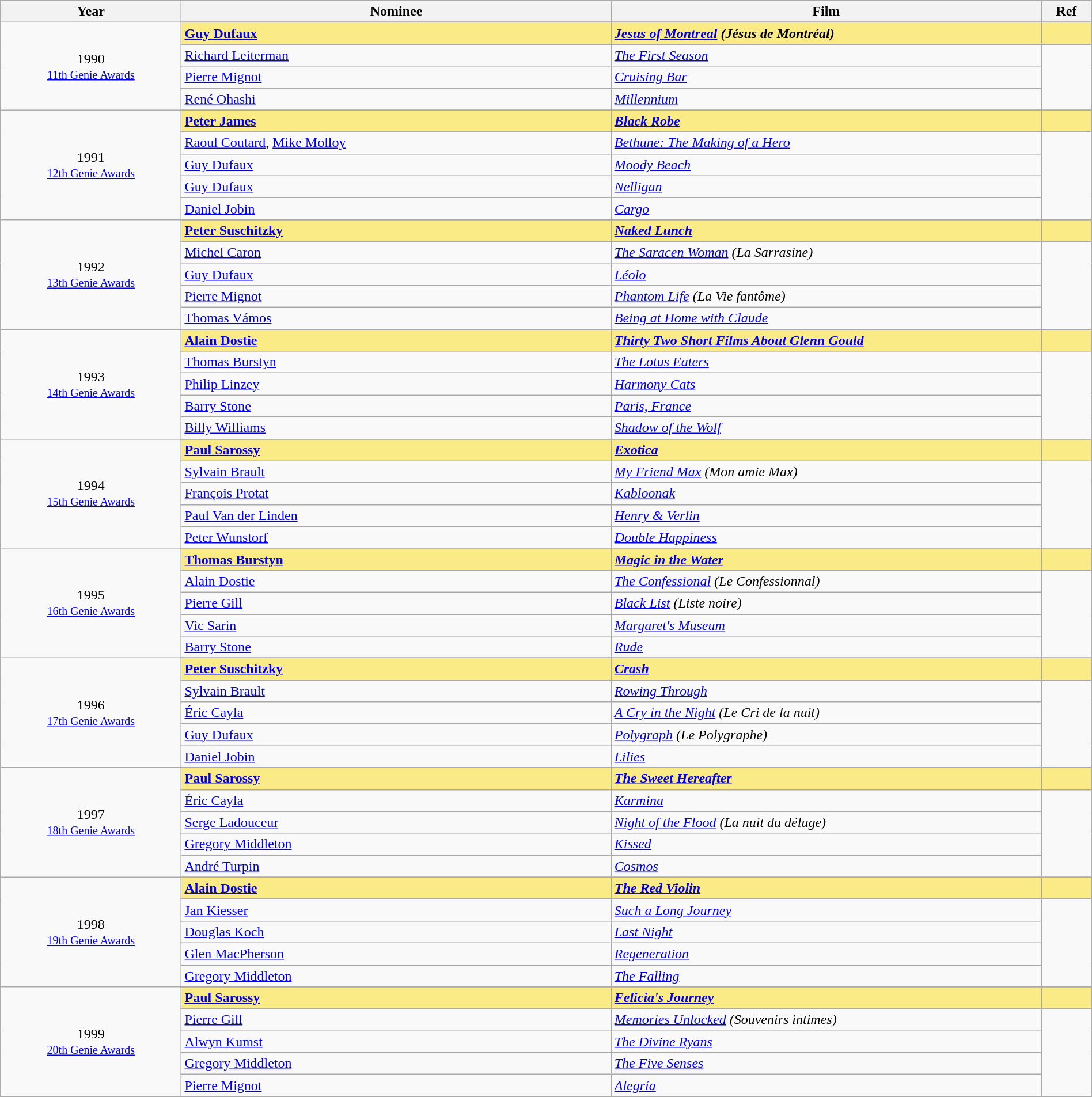<table class="wikitable" style="width:100%;">
<tr style="background:#bebebe;">
<th style="width:8%;">Year</th>
<th style="width:19%;">Nominee</th>
<th style="width:19%;">Film</th>
<th style="width:2%;">Ref</th>
</tr>
<tr>
<td rowspan="5" align="center">1990 <br> <small><a href='#'>11th Genie Awards</a></small></td>
</tr>
<tr style="background:#FAEB86;">
<td><strong><a href='#'>Guy Dufaux</a></strong></td>
<td><strong><em><a href='#'>Jesus of Montreal</a> (Jésus de Montréal)</em></strong></td>
<td></td>
</tr>
<tr>
<td><a href='#'>Richard Leiterman</a></td>
<td><em><a href='#'>The First Season</a></em></td>
<td rowspan=3></td>
</tr>
<tr>
<td><a href='#'>Pierre Mignot</a></td>
<td><em><a href='#'>Cruising Bar</a></em></td>
</tr>
<tr>
<td><a href='#'>René Ohashi</a></td>
<td><em><a href='#'>Millennium</a></em></td>
</tr>
<tr>
<td rowspan="6" align="center">1991 <br> <small><a href='#'>12th Genie Awards</a></small></td>
</tr>
<tr style="background:#FAEB86;">
<td><strong><a href='#'>Peter James</a></strong></td>
<td><strong><em><a href='#'>Black Robe</a></em></strong></td>
<td></td>
</tr>
<tr>
<td><a href='#'>Raoul Coutard</a>, <a href='#'>Mike Molloy</a></td>
<td><em><a href='#'>Bethune: The Making of a Hero</a></em></td>
<td rowspan=4></td>
</tr>
<tr>
<td><a href='#'>Guy Dufaux</a></td>
<td><em><a href='#'>Moody Beach</a></em></td>
</tr>
<tr>
<td><a href='#'>Guy Dufaux</a></td>
<td><em><a href='#'>Nelligan</a></em></td>
</tr>
<tr>
<td><a href='#'>Daniel Jobin</a></td>
<td><em><a href='#'>Cargo</a></em></td>
</tr>
<tr>
<td rowspan="6" align="center">1992 <br> <small><a href='#'>13th Genie Awards</a></small></td>
</tr>
<tr style="background:#FAEB86;">
<td><strong><a href='#'>Peter Suschitzky</a></strong></td>
<td><strong><em><a href='#'>Naked Lunch</a></em></strong></td>
<td></td>
</tr>
<tr>
<td><a href='#'>Michel Caron</a></td>
<td><em><a href='#'>The Saracen Woman</a> (La Sarrasine)</em></td>
<td rowspan=4></td>
</tr>
<tr>
<td><a href='#'>Guy Dufaux</a></td>
<td><em><a href='#'>Léolo</a></em></td>
</tr>
<tr>
<td><a href='#'>Pierre Mignot</a></td>
<td><em><a href='#'>Phantom Life</a> (La Vie fantôme)</em></td>
</tr>
<tr>
<td><a href='#'>Thomas Vámos</a></td>
<td><em><a href='#'>Being at Home with Claude</a></em></td>
</tr>
<tr>
<td rowspan="6" align="center">1993 <br> <small><a href='#'>14th Genie Awards</a></small></td>
</tr>
<tr style="background:#FAEB86;">
<td><strong><a href='#'>Alain Dostie</a></strong></td>
<td><strong><em><a href='#'>Thirty Two Short Films About Glenn Gould</a></em></strong></td>
<td></td>
</tr>
<tr>
<td><a href='#'>Thomas Burstyn</a></td>
<td><em><a href='#'>The Lotus Eaters</a></em></td>
<td rowspan=4></td>
</tr>
<tr>
<td><a href='#'>Philip Linzey</a></td>
<td><em><a href='#'>Harmony Cats</a></em></td>
</tr>
<tr>
<td><a href='#'>Barry Stone</a></td>
<td><em><a href='#'>Paris, France</a></em></td>
</tr>
<tr>
<td><a href='#'>Billy Williams</a></td>
<td><em><a href='#'>Shadow of the Wolf</a></em></td>
</tr>
<tr>
<td rowspan="6" align="center">1994 <br> <small><a href='#'>15th Genie Awards</a></small></td>
</tr>
<tr style="background:#FAEB86;">
<td><strong><a href='#'>Paul Sarossy</a></strong></td>
<td><strong><em><a href='#'>Exotica</a></em></strong></td>
<td></td>
</tr>
<tr>
<td><a href='#'>Sylvain Brault</a></td>
<td><em><a href='#'>My Friend Max</a> (Mon amie Max)</em></td>
<td rowspan=4></td>
</tr>
<tr>
<td><a href='#'>François Protat</a></td>
<td><em><a href='#'>Kabloonak</a></em></td>
</tr>
<tr>
<td><a href='#'>Paul Van der Linden</a></td>
<td><em><a href='#'>Henry & Verlin</a></em></td>
</tr>
<tr>
<td><a href='#'>Peter Wunstorf</a></td>
<td><em><a href='#'>Double Happiness</a></em></td>
</tr>
<tr>
<td rowspan="6" align="center">1995 <br> <small><a href='#'>16th Genie Awards</a></small></td>
</tr>
<tr style="background:#FAEB86;">
<td><strong><a href='#'>Thomas Burstyn</a></strong></td>
<td><strong><em><a href='#'>Magic in the Water</a></em></strong></td>
<td></td>
</tr>
<tr>
<td><a href='#'>Alain Dostie</a></td>
<td><em><a href='#'>The Confessional</a> (Le Confessionnal)</em></td>
<td rowspan=4></td>
</tr>
<tr>
<td><a href='#'>Pierre Gill</a></td>
<td><em><a href='#'>Black List</a> (Liste noire)</em></td>
</tr>
<tr>
<td><a href='#'>Vic Sarin</a></td>
<td><em><a href='#'>Margaret's Museum</a></em></td>
</tr>
<tr>
<td><a href='#'>Barry Stone</a></td>
<td><em><a href='#'>Rude</a></em></td>
</tr>
<tr>
<td rowspan="6" align="center">1996 <br> <small><a href='#'>17th Genie Awards</a></small></td>
</tr>
<tr style="background:#FAEB86;">
<td><strong><a href='#'>Peter Suschitzky</a></strong></td>
<td><strong><em><a href='#'>Crash</a></em></strong></td>
<td></td>
</tr>
<tr>
<td><a href='#'>Sylvain Brault</a></td>
<td><em><a href='#'>Rowing Through</a></em></td>
<td rowspan=4></td>
</tr>
<tr>
<td><a href='#'>Éric Cayla</a></td>
<td><em><a href='#'>A Cry in the Night</a> (Le Cri de la nuit)</em></td>
</tr>
<tr>
<td><a href='#'>Guy Dufaux</a></td>
<td><em><a href='#'>Polygraph</a> (Le Polygraphe)</em></td>
</tr>
<tr>
<td><a href='#'>Daniel Jobin</a></td>
<td><em><a href='#'>Lilies</a></em></td>
</tr>
<tr>
<td rowspan="6" align="center">1997 <br> <small><a href='#'>18th Genie Awards</a></small></td>
</tr>
<tr style="background:#FAEB86;">
<td><strong><a href='#'>Paul Sarossy</a></strong></td>
<td><strong><em><a href='#'>The Sweet Hereafter</a></em></strong></td>
<td></td>
</tr>
<tr>
<td><a href='#'>Éric Cayla</a></td>
<td><em><a href='#'>Karmina</a></em></td>
<td rowspan=4></td>
</tr>
<tr>
<td><a href='#'>Serge Ladouceur</a></td>
<td><em><a href='#'>Night of the Flood</a> (La nuit du déluge)</em></td>
</tr>
<tr>
<td><a href='#'>Gregory Middleton</a></td>
<td><em><a href='#'>Kissed</a></em></td>
</tr>
<tr>
<td><a href='#'>André Turpin</a></td>
<td><em><a href='#'>Cosmos</a></em></td>
</tr>
<tr>
<td rowspan="6" align="center">1998 <br> <small><a href='#'>19th Genie Awards</a></small></td>
</tr>
<tr style="background:#FAEB86;">
<td><strong><a href='#'>Alain Dostie</a></strong></td>
<td><strong><em><a href='#'>The Red Violin</a></em></strong></td>
<td></td>
</tr>
<tr>
<td><a href='#'>Jan Kiesser</a></td>
<td><em><a href='#'>Such a Long Journey</a></em></td>
<td rowspan=4></td>
</tr>
<tr>
<td><a href='#'>Douglas Koch</a></td>
<td><em><a href='#'>Last Night</a></em></td>
</tr>
<tr>
<td><a href='#'>Glen MacPherson</a></td>
<td><em><a href='#'>Regeneration</a></em></td>
</tr>
<tr>
<td><a href='#'>Gregory Middleton</a></td>
<td><em><a href='#'>The Falling</a></em></td>
</tr>
<tr>
<td rowspan="6" align="center">1999<br> <small><a href='#'>20th Genie Awards</a></small></td>
</tr>
<tr style="background:#FAEB86;">
<td><strong><a href='#'>Paul Sarossy</a></strong></td>
<td><strong><em><a href='#'>Felicia's Journey</a></em></strong></td>
<td></td>
</tr>
<tr>
<td><a href='#'>Pierre Gill</a></td>
<td><em><a href='#'>Memories Unlocked</a> (Souvenirs intimes)</em></td>
<td rowspan=4></td>
</tr>
<tr>
<td><a href='#'>Alwyn Kumst</a></td>
<td><em><a href='#'>The Divine Ryans</a></em></td>
</tr>
<tr>
<td><a href='#'>Gregory Middleton</a></td>
<td><em><a href='#'>The Five Senses</a></em></td>
</tr>
<tr>
<td><a href='#'>Pierre Mignot</a></td>
<td><em><a href='#'>Alegría</a></em></td>
</tr>
</table>
